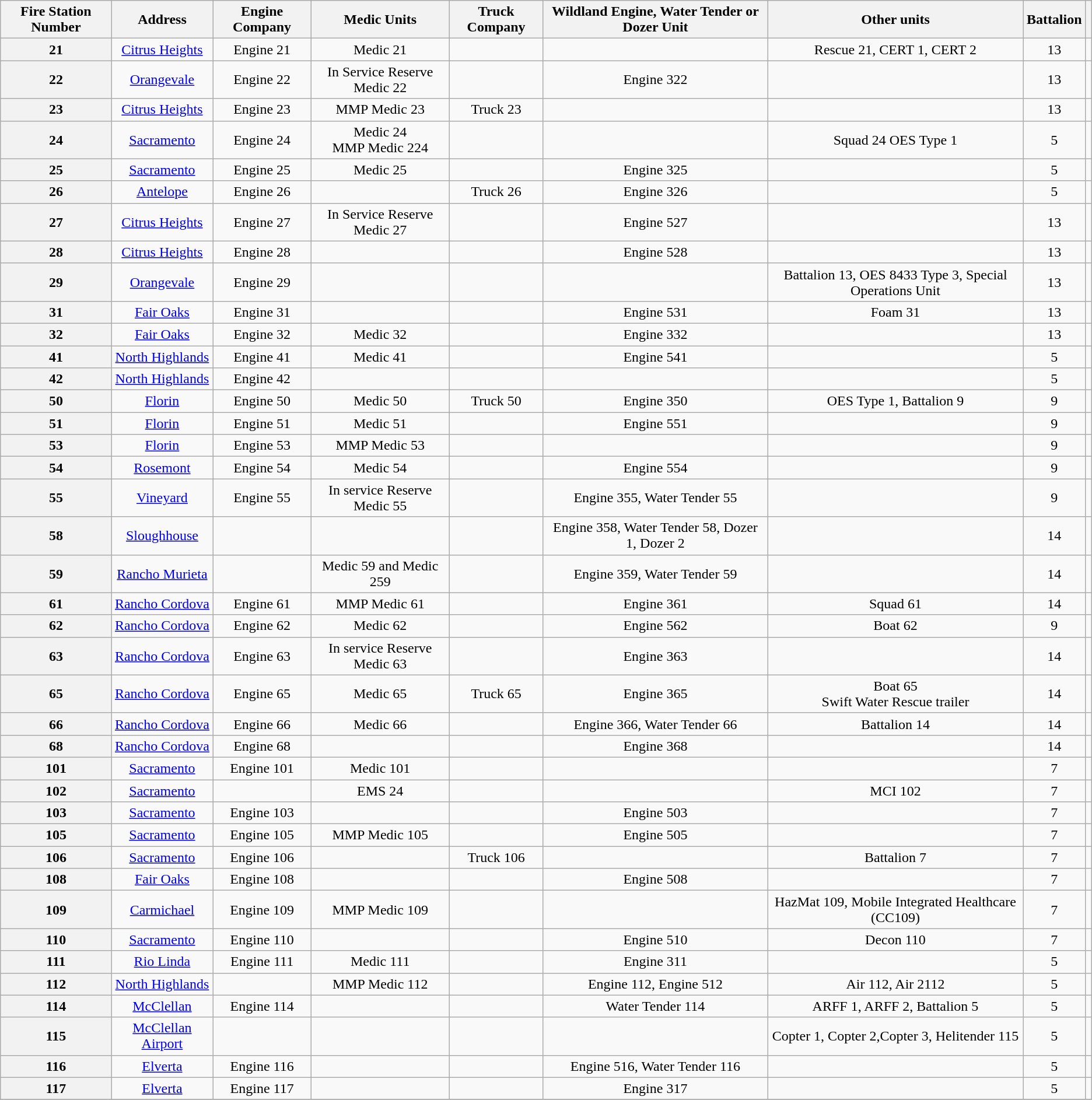<table class=wikitable style="text-align:center;">
<tr>
<th>Fire Station Number</th>
<th>Address</th>
<th>Engine Company</th>
<th>Medic Units</th>
<th>Truck Company</th>
<th>Wildland Engine, Water Tender or Dozer Unit</th>
<th>Other units</th>
<th>Battalion</th>
<th></th>
</tr>
<tr>
<th>21</th>
<td><a href='#'>Citrus Heights</a></td>
<td>Engine 21</td>
<td>Medic 21</td>
<td></td>
<td></td>
<td>Rescue 21, CERT 1, CERT 2</td>
<td>13</td>
<td></td>
</tr>
<tr>
<th>22</th>
<td><a href='#'>Orangevale</a></td>
<td>Engine 22</td>
<td>In Service Reserve Medic 22</td>
<td></td>
<td>Engine 322</td>
<td></td>
<td>13</td>
<td></td>
</tr>
<tr>
<th>23</th>
<td><a href='#'>Citrus Heights</a></td>
<td>Engine 23</td>
<td>MMP Medic 23</td>
<td>Truck 23</td>
<td></td>
<td></td>
<td>13</td>
<td></td>
</tr>
<tr>
<th>24</th>
<td><a href='#'>Sacramento</a></td>
<td>Engine 24</td>
<td>Medic 24<br>MMP Medic 224</td>
<td></td>
<td></td>
<td>Squad 24 OES Type 1</td>
<td>5</td>
<td></td>
</tr>
<tr>
<th>25</th>
<td><a href='#'>Sacramento</a></td>
<td>Engine 25</td>
<td>Medic 25</td>
<td></td>
<td>Engine 325</td>
<td></td>
<td>5</td>
<td></td>
</tr>
<tr>
<th>26</th>
<td><a href='#'>Antelope</a></td>
<td>Engine 26</td>
<td></td>
<td>Truck 26</td>
<td>Engine 326</td>
<td></td>
<td>5</td>
<td></td>
</tr>
<tr>
<th>27</th>
<td><a href='#'>Citrus Heights</a></td>
<td>Engine 27</td>
<td>In Service Reserve Medic 27</td>
<td></td>
<td>Engine 527</td>
<td></td>
<td>13</td>
<td></td>
</tr>
<tr>
<th>28</th>
<td><a href='#'>Citrus Heights</a></td>
<td>Engine 28</td>
<td></td>
<td></td>
<td>Engine 528</td>
<td></td>
<td>13</td>
<td></td>
</tr>
<tr>
<th>29</th>
<td><a href='#'>Orangevale</a></td>
<td>Engine 29</td>
<td></td>
<td></td>
<td></td>
<td>Battalion 13, OES 8433 Type 3, Special Operations Unit</td>
<td>13</td>
<td></td>
</tr>
<tr>
<th>31</th>
<td><a href='#'>Fair Oaks</a></td>
<td>Engine 31</td>
<td></td>
<td></td>
<td>Engine 531</td>
<td>Foam 31</td>
<td>13</td>
<td></td>
</tr>
<tr>
<th>32</th>
<td><a href='#'>Fair Oaks</a></td>
<td>Engine 32</td>
<td>Medic 32</td>
<td></td>
<td>Engine 332</td>
<td></td>
<td>13</td>
<td></td>
</tr>
<tr>
<th>41</th>
<td><a href='#'>North Highlands</a></td>
<td>Engine 41</td>
<td>Medic 41</td>
<td></td>
<td>Engine 541</td>
<td></td>
<td>5</td>
<td></td>
</tr>
<tr>
<th>42</th>
<td><a href='#'>North Highlands</a></td>
<td>Engine 42</td>
<td></td>
<td></td>
<td></td>
<td></td>
<td>5</td>
<td></td>
</tr>
<tr>
<th>50</th>
<td><a href='#'>Florin</a></td>
<td>Engine 50</td>
<td>Medic 50</td>
<td>Truck 50</td>
<td>Engine 350</td>
<td>OES Type 1, Battalion 9</td>
<td>9</td>
<td></td>
</tr>
<tr>
<th>51</th>
<td><a href='#'>Florin</a></td>
<td>Engine 51</td>
<td>Medic 51</td>
<td></td>
<td>Engine 551</td>
<td></td>
<td>9</td>
<td></td>
</tr>
<tr>
<th>53</th>
<td><a href='#'>Florin</a></td>
<td>Engine 53</td>
<td>MMP Medic 53</td>
<td></td>
<td></td>
<td></td>
<td>9</td>
<td></td>
</tr>
<tr>
<th>54</th>
<td><a href='#'>Rosemont</a></td>
<td>Engine 54</td>
<td>Medic 54</td>
<td></td>
<td>Engine 554</td>
<td></td>
<td>9</td>
<td></td>
</tr>
<tr>
<th>55</th>
<td><a href='#'>Vineyard</a></td>
<td>Engine 55</td>
<td>In service Reserve Medic 55</td>
<td></td>
<td>Engine 355, Water Tender 55</td>
<td></td>
<td>9</td>
<td></td>
</tr>
<tr>
<th>58</th>
<td><a href='#'>Sloughhouse</a></td>
<td></td>
<td></td>
<td></td>
<td>Engine 358, Water Tender 58, Dozer 1, Dozer 2</td>
<td></td>
<td>14</td>
<td></td>
</tr>
<tr>
<th>59</th>
<td><a href='#'>Rancho Murieta</a></td>
<td></td>
<td>Medic 59 and Medic 259</td>
<td></td>
<td>Engine 359, Water Tender 59</td>
<td></td>
<td>14</td>
<td></td>
</tr>
<tr>
<th>61</th>
<td><a href='#'>Rancho Cordova</a></td>
<td>Engine 61</td>
<td>MMP Medic 61</td>
<td></td>
<td>Engine 361</td>
<td>Squad 61</td>
<td>14</td>
<td></td>
</tr>
<tr>
<th>62</th>
<td><a href='#'>Rancho Cordova</a></td>
<td>Engine 62</td>
<td>Medic 62</td>
<td></td>
<td>Engine 562</td>
<td>Boat 62</td>
<td>9</td>
<td></td>
</tr>
<tr>
<th>63</th>
<td><a href='#'>Rancho Cordova</a></td>
<td>Engine 63</td>
<td>In service Reserve Medic 63</td>
<td></td>
<td>Engine 363</td>
<td></td>
<td>14</td>
<td></td>
</tr>
<tr>
<th>65</th>
<td><a href='#'>Rancho Cordova</a></td>
<td>Engine 65</td>
<td>Medic 65</td>
<td>Truck 65</td>
<td>Engine 365</td>
<td>Boat 65<br>Swift Water Rescue trailer</td>
<td>14</td>
<td></td>
</tr>
<tr>
<th>66</th>
<td><a href='#'>Rancho Cordova</a></td>
<td>Engine 66</td>
<td>Medic 66</td>
<td></td>
<td>Engine 366, Water Tender 66</td>
<td>Battalion 14</td>
<td>14</td>
<td></td>
</tr>
<tr>
<th>68</th>
<td><a href='#'>Rancho Cordova</a></td>
<td>Engine 68</td>
<td></td>
<td></td>
<td>Engine 368</td>
<td></td>
<td>14</td>
<td></td>
</tr>
<tr>
<th>101</th>
<td><a href='#'>Sacramento</a></td>
<td>Engine 101</td>
<td>Medic 101</td>
<td></td>
<td></td>
<td></td>
<td>7</td>
<td></td>
</tr>
<tr>
<th>102</th>
<td><a href='#'>Sacramento</a></td>
<td></td>
<td>EMS 24</td>
<td></td>
<td></td>
<td>MCI 102</td>
<td>7</td>
<td></td>
</tr>
<tr>
<th>103</th>
<td><a href='#'>Sacramento</a></td>
<td>Engine 103</td>
<td></td>
<td></td>
<td>Engine 503</td>
<td></td>
<td>7</td>
<td></td>
</tr>
<tr>
<th>105</th>
<td><a href='#'>Sacramento</a></td>
<td>Engine 105</td>
<td>MMP Medic 105</td>
<td></td>
<td>Engine 505</td>
<td></td>
<td>7</td>
<td></td>
</tr>
<tr>
<th>106</th>
<td><a href='#'>Sacramento</a></td>
<td>Engine 106</td>
<td></td>
<td>Truck 106</td>
<td></td>
<td>Battalion 7</td>
<td>7</td>
<td></td>
</tr>
<tr>
<th>108</th>
<td><a href='#'>Fair Oaks</a></td>
<td>Engine 108</td>
<td></td>
<td></td>
<td>Engine 508</td>
<td></td>
<td>7</td>
<td></td>
</tr>
<tr>
<th>109</th>
<td><a href='#'>Carmichael</a></td>
<td>Engine 109</td>
<td>MMP Medic 109</td>
<td></td>
<td></td>
<td>HazMat 109, Mobile Integrated Healthcare (CC109)</td>
<td>7</td>
<td></td>
</tr>
<tr>
<th>110</th>
<td><a href='#'>Sacramento</a></td>
<td>Engine 110</td>
<td></td>
<td></td>
<td>Engine 510</td>
<td>Decon 110</td>
<td>7</td>
<td></td>
</tr>
<tr>
<th>111</th>
<td><a href='#'>Rio Linda</a></td>
<td>Engine 111</td>
<td>Medic 111</td>
<td></td>
<td>Engine 311</td>
<td></td>
<td>5</td>
<td></td>
</tr>
<tr>
<th>112</th>
<td><a href='#'>North Highlands</a></td>
<td></td>
<td>MMP Medic 112</td>
<td></td>
<td>Engine 112, Engine 512</td>
<td>Air 112, Air 2112</td>
<td>5</td>
<td></td>
</tr>
<tr>
<th>114</th>
<td><a href='#'>McClellan</a></td>
<td>Engine 114</td>
<td></td>
<td></td>
<td>Water Tender 114</td>
<td>ARFF 1, ARFF 2, Battalion 5</td>
<td>5</td>
<td></td>
</tr>
<tr>
<th>115</th>
<td><a href='#'>McClellan Airport</a></td>
<td></td>
<td></td>
<td></td>
<td></td>
<td>Copter 1, Copter 2,Copter 3, Helitender 115</td>
<td>5</td>
<td></td>
</tr>
<tr>
<th>116</th>
<td><a href='#'>Elverta</a></td>
<td>Engine 116</td>
<td></td>
<td></td>
<td>Engine 516, Water Tender 116</td>
<td></td>
<td>5</td>
<td></td>
</tr>
<tr>
<th>117</th>
<td><a href='#'>Elverta</a></td>
<td>Engine 117</td>
<td></td>
<td></td>
<td>Engine 317</td>
<td></td>
<td>5</td>
<td></td>
</tr>
<tr>
</tr>
</table>
